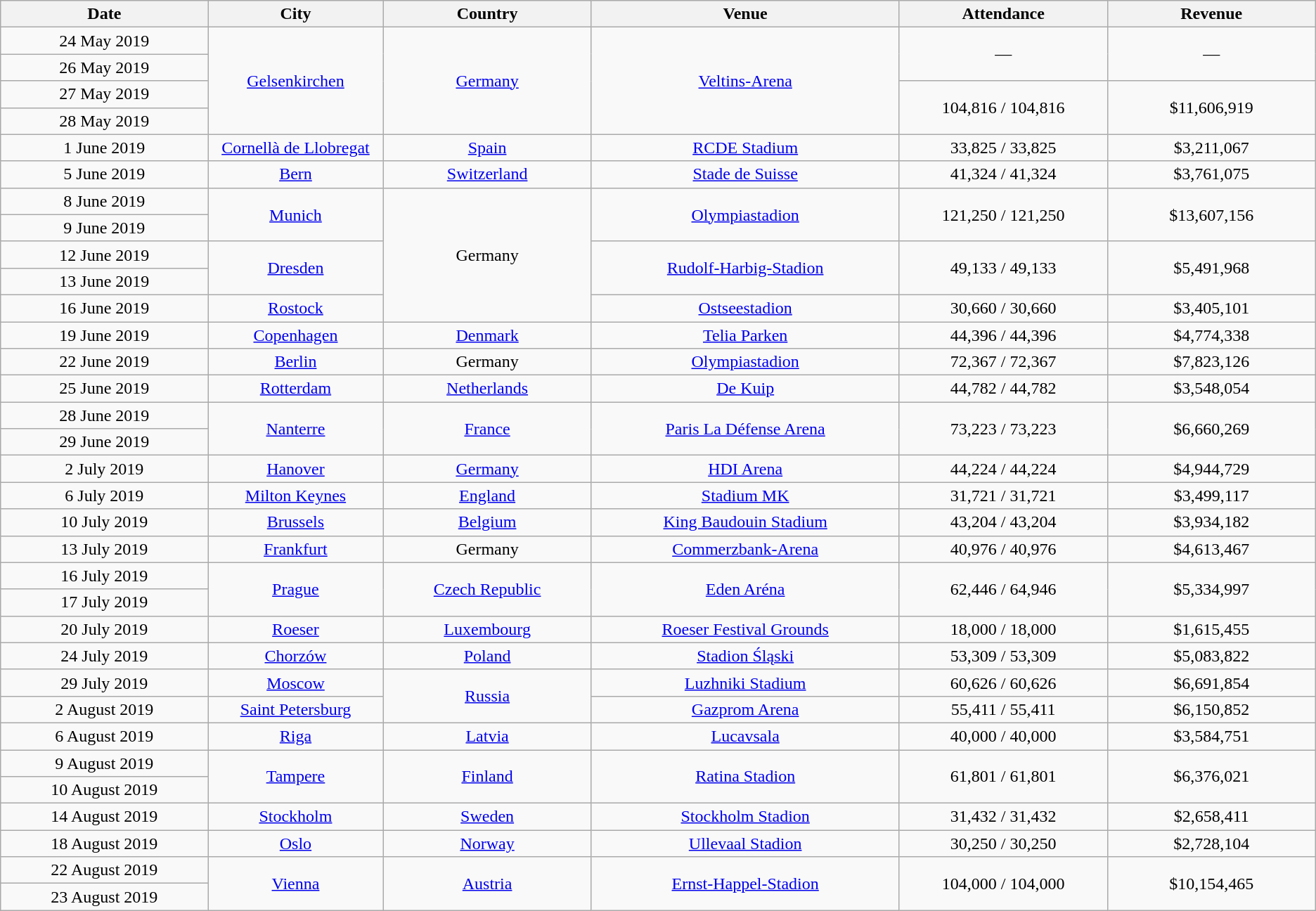<table class="wikitable" style="text-align:center;">
<tr>
<th scope="col" style="width:12em;">Date</th>
<th scope="col" style="width:10em;">City</th>
<th scope="col" style="width:12em;">Country</th>
<th scope="col" style="width:18em;">Venue</th>
<th scope="col" style="width:12em;">Attendance</th>
<th scope="col" style="width:12em;">Revenue</th>
</tr>
<tr>
<td>24 May 2019</td>
<td rowspan="4"><a href='#'>Gelsenkirchen</a></td>
<td rowspan="4"><a href='#'>Germany</a></td>
<td rowspan="4"><a href='#'>Veltins-Arena</a></td>
<td rowspan="2">—</td>
<td rowspan="2">—</td>
</tr>
<tr>
<td>26 May 2019</td>
</tr>
<tr>
<td>27 May 2019</td>
<td rowspan="2">104,816 / 104,816</td>
<td rowspan="2">$11,606,919</td>
</tr>
<tr>
<td>28 May 2019</td>
</tr>
<tr>
<td>1 June 2019</td>
<td><a href='#'>Cornellà de Llobregat</a></td>
<td><a href='#'>Spain</a></td>
<td><a href='#'>RCDE Stadium</a></td>
<td>33,825 / 33,825</td>
<td>$3,211,067</td>
</tr>
<tr>
<td>5 June 2019</td>
<td><a href='#'>Bern</a></td>
<td><a href='#'>Switzerland</a></td>
<td><a href='#'>Stade de Suisse</a></td>
<td>41,324 / 41,324</td>
<td>$3,761,075</td>
</tr>
<tr>
<td>8 June 2019</td>
<td rowspan="2"><a href='#'>Munich</a></td>
<td rowspan="5">Germany</td>
<td rowspan="2"><a href='#'>Olympiastadion</a></td>
<td rowspan="2">121,250 / 121,250</td>
<td rowspan="2">$13,607,156</td>
</tr>
<tr>
<td>9 June 2019</td>
</tr>
<tr>
<td>12 June 2019</td>
<td rowspan="2"><a href='#'>Dresden</a></td>
<td rowspan="2"><a href='#'>Rudolf-Harbig-Stadion</a></td>
<td rowspan="2">49,133 / 49,133</td>
<td rowspan="2">$5,491,968</td>
</tr>
<tr>
<td>13 June 2019</td>
</tr>
<tr>
<td>16 June 2019</td>
<td><a href='#'>Rostock</a></td>
<td><a href='#'>Ostseestadion</a></td>
<td>30,660 / 30,660</td>
<td>$3,405,101</td>
</tr>
<tr>
<td>19 June 2019</td>
<td><a href='#'>Copenhagen</a></td>
<td><a href='#'>Denmark</a></td>
<td><a href='#'>Telia Parken</a></td>
<td>44,396 / 44,396</td>
<td>$4,774,338</td>
</tr>
<tr>
<td>22 June 2019</td>
<td><a href='#'>Berlin</a></td>
<td>Germany</td>
<td><a href='#'>Olympiastadion</a></td>
<td>72,367 / 72,367</td>
<td>$7,823,126</td>
</tr>
<tr>
<td>25 June 2019</td>
<td><a href='#'>Rotterdam</a></td>
<td><a href='#'>Netherlands</a></td>
<td><a href='#'>De Kuip</a></td>
<td>44,782 / 44,782</td>
<td>$3,548,054</td>
</tr>
<tr>
<td>28 June 2019</td>
<td rowspan="2"><a href='#'>Nanterre</a></td>
<td rowspan="2"><a href='#'>France</a></td>
<td rowspan="2"><a href='#'>Paris La Défense Arena</a></td>
<td rowspan="2">73,223 / 73,223</td>
<td rowspan="2">$6,660,269</td>
</tr>
<tr>
<td>29 June 2019</td>
</tr>
<tr>
<td>2 July 2019</td>
<td><a href='#'>Hanover</a></td>
<td><a href='#'>Germany</a></td>
<td><a href='#'>HDI Arena</a></td>
<td>44,224 / 44,224</td>
<td>$4,944,729</td>
</tr>
<tr>
<td>6 July 2019</td>
<td><a href='#'>Milton Keynes</a></td>
<td><a href='#'>England</a></td>
<td><a href='#'>Stadium MK</a></td>
<td>31,721 / 31,721</td>
<td>$3,499,117</td>
</tr>
<tr>
<td>10 July 2019</td>
<td><a href='#'>Brussels</a></td>
<td><a href='#'>Belgium</a></td>
<td><a href='#'>King Baudouin Stadium</a></td>
<td>43,204 / 43,204</td>
<td>$3,934,182</td>
</tr>
<tr>
<td>13 July 2019</td>
<td><a href='#'>Frankfurt</a></td>
<td>Germany</td>
<td><a href='#'>Commerzbank-Arena</a></td>
<td>40,976 / 40,976</td>
<td>$4,613,467</td>
</tr>
<tr>
<td>16 July 2019</td>
<td rowspan="2"><a href='#'>Prague</a></td>
<td rowspan="2"><a href='#'>Czech Republic</a></td>
<td rowspan="2"><a href='#'>Eden Aréna</a></td>
<td rowspan="2">62,446 / 64,946</td>
<td rowspan="2">$5,334,997</td>
</tr>
<tr>
<td>17 July 2019</td>
</tr>
<tr>
<td>20 July 2019</td>
<td><a href='#'>Roeser</a></td>
<td><a href='#'>Luxembourg</a></td>
<td><a href='#'>Roeser Festival Grounds</a></td>
<td>18,000 / 18,000</td>
<td>$1,615,455</td>
</tr>
<tr>
<td>24 July 2019</td>
<td><a href='#'>Chorzów</a></td>
<td><a href='#'>Poland</a></td>
<td><a href='#'>Stadion Śląski</a></td>
<td>53,309 / 53,309</td>
<td>$5,083,822</td>
</tr>
<tr>
<td>29 July 2019</td>
<td><a href='#'>Moscow</a></td>
<td rowspan="2"><a href='#'>Russia</a></td>
<td><a href='#'>Luzhniki Stadium</a></td>
<td>60,626 / 60,626</td>
<td>$6,691,854</td>
</tr>
<tr>
<td>2 August 2019</td>
<td><a href='#'>Saint Petersburg</a></td>
<td><a href='#'>Gazprom Arena</a></td>
<td>55,411 / 55,411</td>
<td>$6,150,852</td>
</tr>
<tr>
<td>6 August 2019</td>
<td><a href='#'>Riga</a></td>
<td><a href='#'>Latvia</a></td>
<td><a href='#'>Lucavsala</a></td>
<td>40,000 / 40,000</td>
<td>$3,584,751</td>
</tr>
<tr>
<td>9 August 2019</td>
<td rowspan="2"><a href='#'>Tampere</a></td>
<td rowspan="2"><a href='#'>Finland</a></td>
<td rowspan="2"><a href='#'>Ratina Stadion</a></td>
<td rowspan="2">61,801 / 61,801</td>
<td rowspan="2">$6,376,021</td>
</tr>
<tr>
<td>10 August 2019</td>
</tr>
<tr>
<td>14 August 2019</td>
<td><a href='#'>Stockholm</a></td>
<td><a href='#'>Sweden</a></td>
<td><a href='#'>Stockholm Stadion</a></td>
<td>31,432 / 31,432</td>
<td>$2,658,411</td>
</tr>
<tr>
<td>18 August 2019</td>
<td><a href='#'>Oslo</a></td>
<td><a href='#'>Norway</a></td>
<td><a href='#'>Ullevaal Stadion</a></td>
<td>30,250 / 30,250</td>
<td>$2,728,104</td>
</tr>
<tr>
<td>22 August 2019</td>
<td rowspan="2"><a href='#'>Vienna</a></td>
<td rowspan="2"><a href='#'>Austria</a></td>
<td rowspan="2"><a href='#'>Ernst-Happel-Stadion</a></td>
<td rowspan="2">104,000  / 104,000</td>
<td rowspan="2">$10,154,465</td>
</tr>
<tr>
<td>23 August 2019</td>
</tr>
</table>
